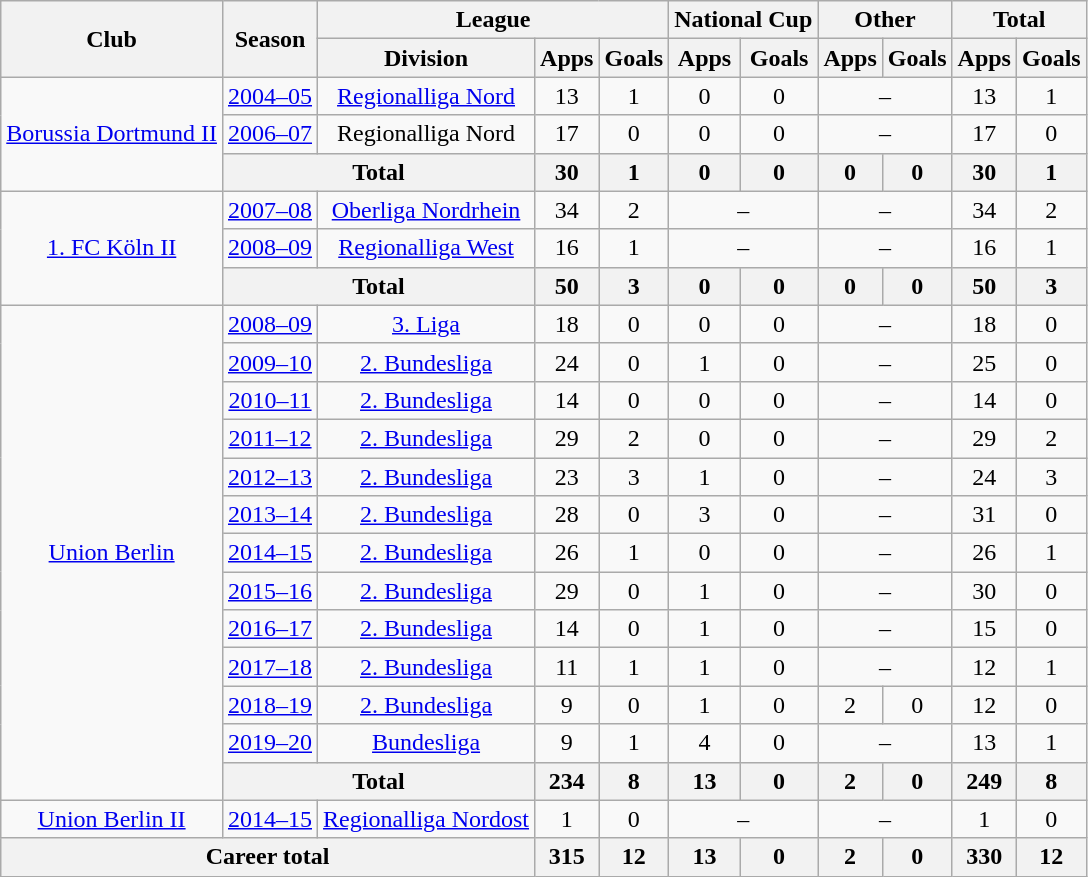<table class="wikitable" style="text-align: center">
<tr>
<th rowspan="2">Club</th>
<th rowspan="2">Season</th>
<th colspan="3">League</th>
<th colspan="2">National Cup</th>
<th colspan="2">Other</th>
<th colspan="2">Total</th>
</tr>
<tr>
<th>Division</th>
<th>Apps</th>
<th>Goals</th>
<th>Apps</th>
<th>Goals</th>
<th>Apps</th>
<th>Goals</th>
<th>Apps</th>
<th>Goals</th>
</tr>
<tr>
<td rowspan="3"><a href='#'>Borussia Dortmund II</a></td>
<td><a href='#'>2004–05</a></td>
<td><a href='#'>Regionalliga Nord</a></td>
<td>13</td>
<td>1</td>
<td>0</td>
<td>0</td>
<td colspan="2">–</td>
<td>13</td>
<td>1</td>
</tr>
<tr>
<td><a href='#'>2006–07</a></td>
<td>Regionalliga Nord</td>
<td>17</td>
<td>0</td>
<td>0</td>
<td>0</td>
<td colspan="2">–</td>
<td>17</td>
<td>0</td>
</tr>
<tr>
<th colspan="2">Total</th>
<th>30</th>
<th>1</th>
<th>0</th>
<th>0</th>
<th>0</th>
<th>0</th>
<th>30</th>
<th>1</th>
</tr>
<tr>
<td rowspan="3"><a href='#'>1. FC Köln II</a></td>
<td><a href='#'>2007–08</a></td>
<td><a href='#'>Oberliga Nordrhein</a></td>
<td>34</td>
<td>2</td>
<td colspan="2">–</td>
<td colspan="2">–</td>
<td>34</td>
<td>2</td>
</tr>
<tr>
<td><a href='#'>2008–09</a></td>
<td><a href='#'>Regionalliga West</a></td>
<td>16</td>
<td>1</td>
<td colspan="2">–</td>
<td colspan="2">–</td>
<td>16</td>
<td>1</td>
</tr>
<tr>
<th colspan="2">Total</th>
<th>50</th>
<th>3</th>
<th>0</th>
<th>0</th>
<th>0</th>
<th>0</th>
<th>50</th>
<th>3</th>
</tr>
<tr>
<td rowspan="13"><a href='#'>Union Berlin</a></td>
<td><a href='#'>2008–09</a></td>
<td><a href='#'>3. Liga</a></td>
<td>18</td>
<td>0</td>
<td>0</td>
<td>0</td>
<td colspan="2">–</td>
<td>18</td>
<td>0</td>
</tr>
<tr>
<td><a href='#'>2009–10</a></td>
<td><a href='#'>2. Bundesliga</a></td>
<td>24</td>
<td>0</td>
<td>1</td>
<td>0</td>
<td colspan="2">–</td>
<td>25</td>
<td>0</td>
</tr>
<tr>
<td><a href='#'>2010–11</a></td>
<td><a href='#'>2. Bundesliga</a></td>
<td>14</td>
<td>0</td>
<td>0</td>
<td>0</td>
<td colspan="2">–</td>
<td>14</td>
<td>0</td>
</tr>
<tr>
<td><a href='#'>2011–12</a></td>
<td><a href='#'>2. Bundesliga</a></td>
<td>29</td>
<td>2</td>
<td>0</td>
<td>0</td>
<td colspan="2">–</td>
<td>29</td>
<td>2</td>
</tr>
<tr>
<td><a href='#'>2012–13</a></td>
<td><a href='#'>2. Bundesliga</a></td>
<td>23</td>
<td>3</td>
<td>1</td>
<td>0</td>
<td colspan="2">–</td>
<td>24</td>
<td>3</td>
</tr>
<tr>
<td><a href='#'>2013–14</a></td>
<td><a href='#'>2. Bundesliga</a></td>
<td>28</td>
<td>0</td>
<td>3</td>
<td>0</td>
<td colspan="2">–</td>
<td>31</td>
<td>0</td>
</tr>
<tr>
<td><a href='#'>2014–15</a></td>
<td><a href='#'>2. Bundesliga</a></td>
<td>26</td>
<td>1</td>
<td>0</td>
<td>0</td>
<td colspan="2">–</td>
<td>26</td>
<td>1</td>
</tr>
<tr>
<td><a href='#'>2015–16</a></td>
<td><a href='#'>2. Bundesliga</a></td>
<td>29</td>
<td>0</td>
<td>1</td>
<td>0</td>
<td colspan="2">–</td>
<td>30</td>
<td>0</td>
</tr>
<tr>
<td><a href='#'>2016–17</a></td>
<td><a href='#'>2. Bundesliga</a></td>
<td>14</td>
<td>0</td>
<td>1</td>
<td>0</td>
<td colspan="2">–</td>
<td>15</td>
<td>0</td>
</tr>
<tr>
<td><a href='#'>2017–18</a></td>
<td><a href='#'>2. Bundesliga</a></td>
<td>11</td>
<td>1</td>
<td>1</td>
<td>0</td>
<td colspan="2">–</td>
<td>12</td>
<td>1</td>
</tr>
<tr>
<td><a href='#'>2018–19</a></td>
<td><a href='#'>2. Bundesliga</a></td>
<td>9</td>
<td>0</td>
<td>1</td>
<td>0</td>
<td>2</td>
<td>0</td>
<td>12</td>
<td>0</td>
</tr>
<tr>
<td><a href='#'>2019–20</a></td>
<td><a href='#'>Bundesliga</a></td>
<td>9</td>
<td>1</td>
<td>4</td>
<td>0</td>
<td colspan="2">–</td>
<td>13</td>
<td>1</td>
</tr>
<tr>
<th colspan="2">Total</th>
<th>234</th>
<th>8</th>
<th>13</th>
<th>0</th>
<th>2</th>
<th>0</th>
<th>249</th>
<th>8</th>
</tr>
<tr>
<td><a href='#'>Union Berlin II</a></td>
<td><a href='#'>2014–15</a></td>
<td><a href='#'>Regionalliga Nordost</a></td>
<td>1</td>
<td>0</td>
<td colspan="2">–</td>
<td colspan="2">–</td>
<td>1</td>
<td>0</td>
</tr>
<tr>
<th colspan="3">Career total</th>
<th>315</th>
<th>12</th>
<th>13</th>
<th>0</th>
<th>2</th>
<th>0</th>
<th>330</th>
<th>12</th>
</tr>
</table>
